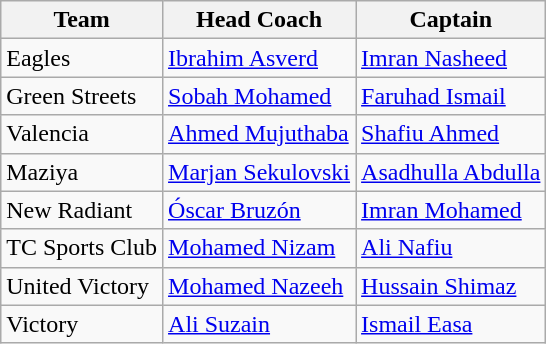<table class="wikitable sortable" style="text-align: left;">
<tr>
<th>Team</th>
<th>Head Coach</th>
<th>Captain</th>
</tr>
<tr>
<td>Eagles</td>
<td> <a href='#'>Ibrahim Asverd</a></td>
<td> <a href='#'>Imran Nasheed</a></td>
</tr>
<tr>
<td>Green Streets</td>
<td> <a href='#'>Sobah Mohamed</a></td>
<td> <a href='#'>Faruhad Ismail</a></td>
</tr>
<tr>
<td>Valencia</td>
<td> <a href='#'>Ahmed Mujuthaba</a></td>
<td> <a href='#'>Shafiu Ahmed</a></td>
</tr>
<tr>
<td>Maziya</td>
<td> <a href='#'>Marjan Sekulovski</a></td>
<td> <a href='#'>Asadhulla Abdulla</a></td>
</tr>
<tr>
<td>New Radiant</td>
<td> <a href='#'>Óscar Bruzón</a></td>
<td> <a href='#'>Imran Mohamed</a></td>
</tr>
<tr>
<td>TC Sports Club</td>
<td> <a href='#'>Mohamed Nizam</a></td>
<td> <a href='#'>Ali Nafiu</a></td>
</tr>
<tr>
<td>United Victory</td>
<td> <a href='#'>Mohamed Nazeeh</a></td>
<td> <a href='#'>Hussain Shimaz</a></td>
</tr>
<tr>
<td>Victory</td>
<td> <a href='#'>Ali Suzain</a></td>
<td> <a href='#'>Ismail Easa</a></td>
</tr>
</table>
